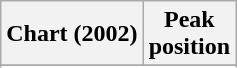<table class="wikitable sortable plainrowheaders">
<tr>
<th>Chart (2002)</th>
<th>Peak<br>position</th>
</tr>
<tr>
</tr>
<tr>
</tr>
<tr>
</tr>
</table>
